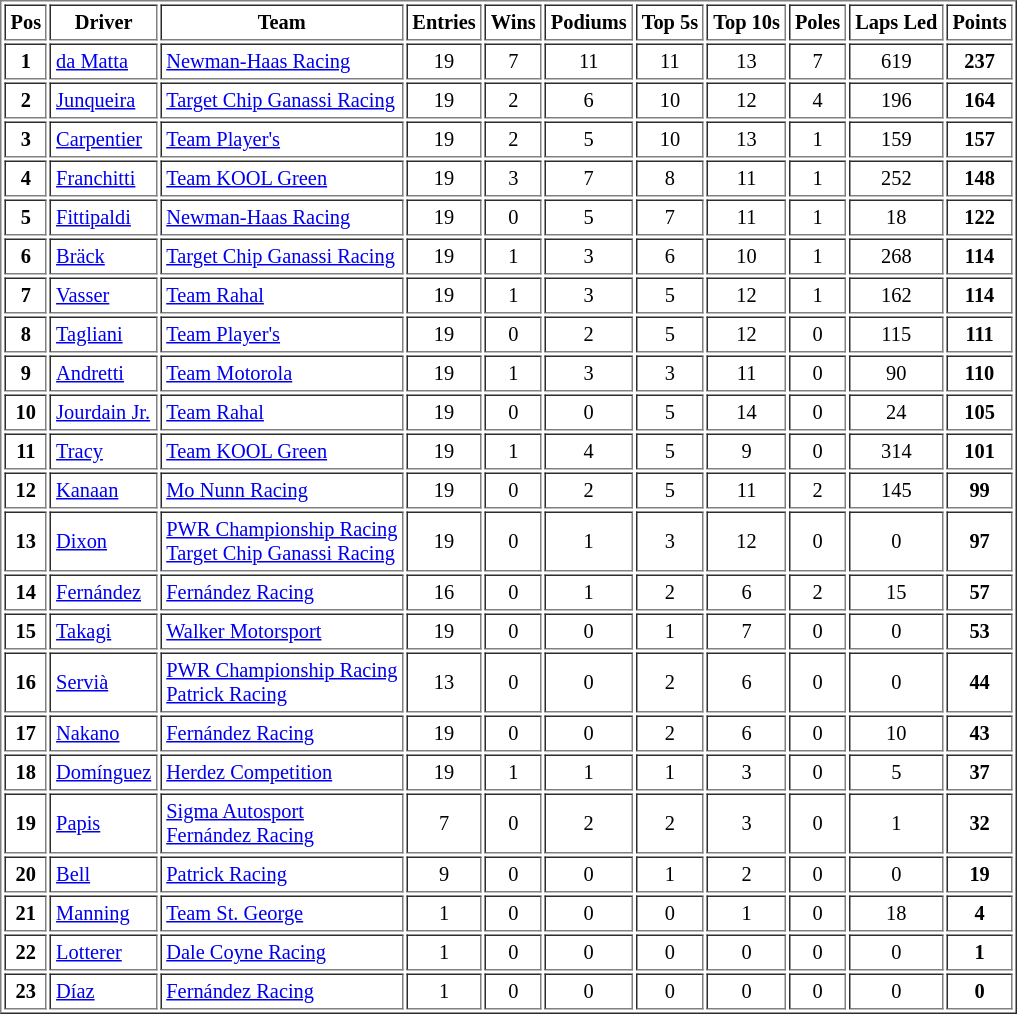<table class="toccolours sortable" style="font-size: 85%" border="1" cellpadding="3" style="border-collapse:collapse">
<tr>
<th>Pos</th>
<th>Driver</th>
<th>Team</th>
<th>Entries</th>
<th>Wins</th>
<th>Podiums</th>
<th>Top 5s</th>
<th>Top 10s</th>
<th>Poles</th>
<th>Laps Led</th>
<th>Points</th>
</tr>
<tr>
<th>1</th>
<td> <a href='#'>da Matta</a></td>
<td> <a href='#'>Newman-Haas Racing</a></td>
<td align="center">19</td>
<td align="center">7</td>
<td align="center">11</td>
<td align="center">11</td>
<td align="center">13</td>
<td align="center">7</td>
<td align="center">619</td>
<td align="center"><strong>237</strong></td>
</tr>
<tr>
<th>2</th>
<td> <a href='#'>Junqueira</a></td>
<td> <a href='#'>Target Chip Ganassi Racing</a></td>
<td align="center">19</td>
<td align="center">2</td>
<td align="center">6</td>
<td align="center">10</td>
<td align="center">12</td>
<td align="center">4</td>
<td align="center">196</td>
<td align="center"><strong>164</strong></td>
</tr>
<tr>
<th>3</th>
<td> <a href='#'>Carpentier</a></td>
<td> <a href='#'>Team Player's</a></td>
<td align="center">19</td>
<td align="center">2</td>
<td align="center">5</td>
<td align="center">10</td>
<td align="center">13</td>
<td align="center">1</td>
<td align="center">159</td>
<td align="center"><strong>157</strong></td>
</tr>
<tr>
<th>4</th>
<td> <a href='#'>Franchitti</a></td>
<td> <a href='#'>Team KOOL Green</a></td>
<td align="center">19</td>
<td align="center">3</td>
<td align="center">7</td>
<td align="center">8</td>
<td align="center">11</td>
<td align="center">1</td>
<td align="center">252</td>
<td align="center"><strong>148</strong></td>
</tr>
<tr>
<th>5</th>
<td> <a href='#'>Fittipaldi</a></td>
<td> <a href='#'>Newman-Haas Racing</a></td>
<td align="center">19</td>
<td align="center">0</td>
<td align="center">5</td>
<td align="center">7</td>
<td align="center">11</td>
<td align="center">1</td>
<td align="center">18</td>
<td align="center"><strong>122</strong></td>
</tr>
<tr>
<th>6</th>
<td> <a href='#'>Bräck</a></td>
<td> <a href='#'>Target Chip Ganassi Racing</a></td>
<td align="center">19</td>
<td align="center">1</td>
<td align="center">3</td>
<td align="center">6</td>
<td align="center">10</td>
<td align="center">1</td>
<td align="center">268</td>
<td align="center"><strong>114</strong></td>
</tr>
<tr>
<th>7</th>
<td> <a href='#'>Vasser</a></td>
<td> <a href='#'>Team Rahal</a></td>
<td align="center">19</td>
<td align="center">1</td>
<td align="center">3</td>
<td align="center">5</td>
<td align="center">12</td>
<td align="center">1</td>
<td align="center">162</td>
<td align="center"><strong>114</strong></td>
</tr>
<tr>
<th>8</th>
<td> <a href='#'>Tagliani</a></td>
<td> <a href='#'>Team Player's</a></td>
<td align="center">19</td>
<td align="center">0</td>
<td align="center">2</td>
<td align="center">5</td>
<td align="center">12</td>
<td align="center">0</td>
<td align="center">115</td>
<td align="center"><strong>111</strong></td>
</tr>
<tr>
<th>9</th>
<td> <a href='#'>Andretti</a></td>
<td> <a href='#'>Team Motorola</a></td>
<td align="center">19</td>
<td align="center">1</td>
<td align="center">3</td>
<td align="center">3</td>
<td align="center">11</td>
<td align="center">0</td>
<td align="center">90</td>
<td align="center"><strong>110</strong></td>
</tr>
<tr>
<th>10</th>
<td> <a href='#'>Jourdain Jr.</a></td>
<td> <a href='#'>Team Rahal</a></td>
<td align="center">19</td>
<td align="center">0</td>
<td align="center">0</td>
<td align="center">5</td>
<td align="center">14</td>
<td align="center">0</td>
<td align="center">24</td>
<td align="center"><strong>105</strong></td>
</tr>
<tr>
<th>11</th>
<td> <a href='#'>Tracy</a></td>
<td> <a href='#'>Team KOOL Green</a></td>
<td align="center">19</td>
<td align="center">1</td>
<td align="center">4</td>
<td align="center">5</td>
<td align="center">9</td>
<td align="center">0</td>
<td align="center">314</td>
<td align="center"><strong>101</strong></td>
</tr>
<tr>
<th>12</th>
<td> <a href='#'>Kanaan</a></td>
<td> <a href='#'>Mo Nunn Racing</a></td>
<td align="center">19</td>
<td align="center">0</td>
<td align="center">2</td>
<td align="center">5</td>
<td align="center">11</td>
<td align="center">2</td>
<td align="center">145</td>
<td align="center"><strong>99</strong></td>
</tr>
<tr>
<th>13</th>
<td> <a href='#'>Dixon</a></td>
<td> <a href='#'>PWR Championship Racing</a><br> <a href='#'>Target Chip Ganassi Racing</a></td>
<td align="center">19</td>
<td align="center">0</td>
<td align="center">1</td>
<td align="center">3</td>
<td align="center">12</td>
<td align="center">0</td>
<td align="center">0</td>
<td align="center"><strong>97</strong></td>
</tr>
<tr>
<th>14</th>
<td> <a href='#'>Fernández</a></td>
<td> <a href='#'>Fernández Racing</a></td>
<td align="center">16</td>
<td align="center">0</td>
<td align="center">1</td>
<td align="center">2</td>
<td align="center">6</td>
<td align="center">2</td>
<td align="center">15</td>
<td align="center"><strong>57</strong></td>
</tr>
<tr>
<th>15</th>
<td> <a href='#'>Takagi</a></td>
<td> <a href='#'>Walker Motorsport</a></td>
<td align="center">19</td>
<td align="center">0</td>
<td align="center">0</td>
<td align="center">1</td>
<td align="center">7</td>
<td align="center">0</td>
<td align="center">0</td>
<td align="center"><strong>53</strong></td>
</tr>
<tr>
<th>16</th>
<td> <a href='#'>Servià</a></td>
<td> <a href='#'>PWR Championship Racing</a><br> <a href='#'>Patrick Racing</a></td>
<td align="center">13</td>
<td align="center">0</td>
<td align="center">0</td>
<td align="center">2</td>
<td align="center">6</td>
<td align="center">0</td>
<td align="center">0</td>
<td align="center"><strong>44</strong></td>
</tr>
<tr>
<th>17</th>
<td> <a href='#'>Nakano</a></td>
<td> <a href='#'>Fernández Racing</a></td>
<td align="center">19</td>
<td align="center">0</td>
<td align="center">0</td>
<td align="center">2</td>
<td align="center">6</td>
<td align="center">0</td>
<td align="center">10</td>
<td align="center"><strong>43</strong></td>
</tr>
<tr>
<th>18</th>
<td> <a href='#'>Domínguez</a> </td>
<td> <a href='#'>Herdez Competition</a></td>
<td align="center">19</td>
<td align="center">1</td>
<td align="center">1</td>
<td align="center">1</td>
<td align="center">3</td>
<td align="center">0</td>
<td align="center">5</td>
<td align="center"><strong>37</strong></td>
</tr>
<tr>
<th>19</th>
<td> <a href='#'>Papis</a></td>
<td> <a href='#'>Sigma Autosport</a><br> <a href='#'>Fernández Racing</a></td>
<td align="center">7</td>
<td align="center">0</td>
<td align="center">2</td>
<td align="center">2</td>
<td align="center">3</td>
<td align="center">0</td>
<td align="center">1</td>
<td align="center"><strong>32</strong></td>
</tr>
<tr>
<th>20</th>
<td> <a href='#'>Bell</a> </td>
<td> <a href='#'>Patrick Racing</a></td>
<td align="center">9</td>
<td align="center">0</td>
<td align="center">0</td>
<td align="center">1</td>
<td align="center">2</td>
<td align="center">0</td>
<td align="center">0</td>
<td align="center"><strong>19</strong></td>
</tr>
<tr>
<th>21</th>
<td> <a href='#'>Manning</a> </td>
<td> <a href='#'>Team St. George</a></td>
<td align="center">1</td>
<td align="center">0</td>
<td align="center">0</td>
<td align="center">0</td>
<td align="center">1</td>
<td align="center">0</td>
<td align="center">18</td>
<td align="center"><strong>4</strong></td>
</tr>
<tr>
<th>22</th>
<td> <a href='#'>Lotterer</a> </td>
<td> <a href='#'>Dale Coyne Racing</a></td>
<td align="center">1</td>
<td align="center">0</td>
<td align="center">0</td>
<td align="center">0</td>
<td align="center">0</td>
<td align="center">0</td>
<td align="center">0</td>
<td align="center"><strong>1</strong></td>
</tr>
<tr>
<th>23</th>
<td> <a href='#'>Díaz</a> </td>
<td> <a href='#'>Fernández Racing</a></td>
<td align="center">1</td>
<td align="center">0</td>
<td align="center">0</td>
<td align="center">0</td>
<td align="center">0</td>
<td align="center">0</td>
<td align="center">0</td>
<td align="center"><strong>0</strong></td>
</tr>
</table>
